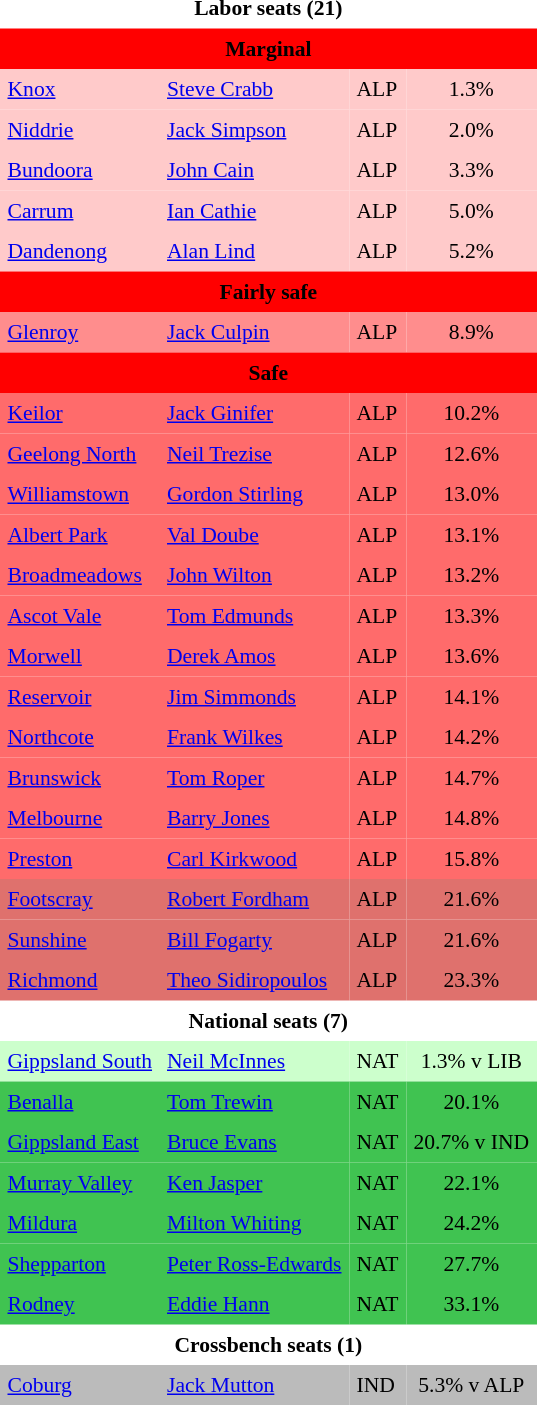<table class="toccolours" cellpadding="5" cellspacing="0" style="float:left; margin-right:.5em; margin-top:.4em; font-size:90%;">
<tr>
<td COLSPAN=4 align="center"><strong>Labor seats (21)</strong></td>
</tr>
<tr>
<td COLSPAN=4 align="center" bgcolor="red"><span><strong>Marginal</strong></span></td>
</tr>
<tr>
<td align="left" bgcolor="FFCACA"><a href='#'>Knox</a></td>
<td align="left" bgcolor="FFCACA"><a href='#'>Steve Crabb</a></td>
<td align="left" bgcolor="FFCACA">ALP</td>
<td align="center" bgcolor="FFCACA">1.3%</td>
</tr>
<tr>
<td align="left" bgcolor="FFCACA"><a href='#'>Niddrie</a></td>
<td align="left" bgcolor="FFCACA"><a href='#'>Jack Simpson</a></td>
<td align="left" bgcolor="FFCACA">ALP</td>
<td align="center" bgcolor="FFCACA">2.0%</td>
</tr>
<tr>
<td align="left" bgcolor="FFCACA"><a href='#'>Bundoora</a></td>
<td align="left" bgcolor="FFCACA"><a href='#'>John Cain</a></td>
<td align="left" bgcolor="FFCACA">ALP</td>
<td align="center" bgcolor="FFCACA">3.3%</td>
</tr>
<tr>
<td align="left" bgcolor="FFCACA"><a href='#'>Carrum</a></td>
<td align="left" bgcolor="FFCACA"><a href='#'>Ian Cathie</a></td>
<td align="left" bgcolor="FFCACA">ALP</td>
<td align="center" bgcolor="FFCACA">5.0%</td>
</tr>
<tr>
<td align="left" bgcolor="FFCACA"><a href='#'>Dandenong</a></td>
<td align="left" bgcolor="FFCACA"><a href='#'>Alan Lind</a></td>
<td align="left" bgcolor="FFCACA">ALP</td>
<td align="center" bgcolor="FFCACA">5.2%</td>
</tr>
<tr>
<td COLSPAN=4 align="center" bgcolor="red"><span><strong>Fairly safe</strong></span></td>
</tr>
<tr>
<td align="left" bgcolor="FF8D8D"><a href='#'>Glenroy</a></td>
<td align="left" bgcolor="FF8D8D"><a href='#'>Jack Culpin</a></td>
<td align="left" bgcolor="FF8D8D">ALP</td>
<td align="center" bgcolor="FF8D8D">8.9%</td>
</tr>
<tr>
<td COLSPAN=4 align="center" bgcolor="red"><span><strong>Safe</strong></span></td>
</tr>
<tr>
<td align="left" bgcolor="FF6B6B"><a href='#'>Keilor</a></td>
<td align="left" bgcolor="FF6B6B"><a href='#'>Jack Ginifer</a></td>
<td align="left" bgcolor="FF6B6B">ALP</td>
<td align="center" bgcolor="FF6B6B">10.2%</td>
</tr>
<tr>
<td align="left" bgcolor="FF6B6B"><a href='#'>Geelong North</a></td>
<td align="left" bgcolor="FF6B6B"><a href='#'>Neil Trezise</a></td>
<td align="left" bgcolor="FF6B6B">ALP</td>
<td align="center" bgcolor="FF6B6B">12.6%</td>
</tr>
<tr>
<td align="left" bgcolor="FF6B6B"><a href='#'>Williamstown</a></td>
<td align="left" bgcolor="FF6B6B"><a href='#'>Gordon Stirling</a></td>
<td align="left" bgcolor="FF6B6B">ALP</td>
<td align="center" bgcolor="FF6B6B">13.0%</td>
</tr>
<tr>
<td align="left" bgcolor="FF6B6B"><a href='#'>Albert Park</a></td>
<td align="left" bgcolor="FF6B6B"><a href='#'>Val Doube</a></td>
<td align="left" bgcolor="FF6B6B">ALP</td>
<td align="center" bgcolor="FF6B6B">13.1%</td>
</tr>
<tr>
<td align="left" bgcolor="FF6B6B"><a href='#'>Broadmeadows</a></td>
<td align="left" bgcolor="FF6B6B"><a href='#'>John Wilton</a></td>
<td align="left" bgcolor="FF6B6B">ALP</td>
<td align="center" bgcolor="FF6B6B">13.2%</td>
</tr>
<tr>
<td align="left" bgcolor="FF6B6B"><a href='#'>Ascot Vale</a></td>
<td align="left" bgcolor="FF6B6B"><a href='#'>Tom Edmunds</a></td>
<td align="left" bgcolor="FF6B6B">ALP</td>
<td align="center" bgcolor="FF6B6B">13.3%</td>
</tr>
<tr>
<td align="left" bgcolor="FF6B6B"><a href='#'>Morwell</a></td>
<td align="left" bgcolor="FF6B6B"><a href='#'>Derek Amos</a></td>
<td align="left" bgcolor="FF6B6B">ALP</td>
<td align="center" bgcolor="FF6B6B">13.6%</td>
</tr>
<tr>
<td align="left" bgcolor="FF6B6B"><a href='#'>Reservoir</a></td>
<td align="left" bgcolor="FF6B6B"><a href='#'>Jim Simmonds</a></td>
<td align="left" bgcolor="FF6B6B">ALP</td>
<td align="center" bgcolor="FF6B6B">14.1%</td>
</tr>
<tr>
<td align="left" bgcolor="FF6B6B"><a href='#'>Northcote</a></td>
<td align="left" bgcolor="FF6B6B"><a href='#'>Frank Wilkes</a></td>
<td align="left" bgcolor="FF6B6B">ALP</td>
<td align="center" bgcolor="FF6B6B">14.2%</td>
</tr>
<tr>
<td align="left" bgcolor="FF6B6B"><a href='#'>Brunswick</a></td>
<td align="left" bgcolor="FF6B6B"><a href='#'>Tom Roper</a></td>
<td align="left" bgcolor="FF6B6B">ALP</td>
<td align="center" bgcolor="FF6B6B">14.7%</td>
</tr>
<tr>
<td align="left" bgcolor="FF6B6B"><a href='#'>Melbourne</a></td>
<td align="left" bgcolor="FF6B6B"><a href='#'>Barry Jones</a></td>
<td align="left" bgcolor="FF6B6B">ALP</td>
<td align="center" bgcolor="FF6B6B">14.8%</td>
</tr>
<tr>
<td align="left" bgcolor="FF6B6B"><a href='#'>Preston</a></td>
<td align="left" bgcolor="FF6B6B"><a href='#'>Carl Kirkwood</a></td>
<td align="left" bgcolor="FF6B6B">ALP</td>
<td align="center" bgcolor="FF6B6B">15.8%</td>
</tr>
<tr>
<td align="left" bgcolor="DF716D"><a href='#'>Footscray</a></td>
<td align="left" bgcolor="DF716D"><a href='#'>Robert Fordham</a></td>
<td align="left" bgcolor="DF716D">ALP</td>
<td align="center" bgcolor="DF716D">21.6%</td>
</tr>
<tr>
<td align="left" bgcolor="DF716D"><a href='#'>Sunshine</a></td>
<td align="left" bgcolor="DF716D"><a href='#'>Bill Fogarty</a></td>
<td align="left" bgcolor="DF716D">ALP</td>
<td align="center" bgcolor="DF716D">21.6%</td>
</tr>
<tr>
<td align="left" bgcolor="DF716D"><a href='#'>Richmond</a></td>
<td align="left" bgcolor="DF716D"><a href='#'>Theo Sidiropoulos</a></td>
<td align="left" bgcolor="DF716D">ALP</td>
<td align="center" bgcolor="DF716D">23.3%</td>
</tr>
<tr>
<td COLSPAN=4 align="center"><strong>National seats (7)</strong></td>
</tr>
<tr>
<td align="left" bgcolor="CCFFCC"><a href='#'>Gippsland South</a></td>
<td align="left" bgcolor="CCFFCC"><a href='#'>Neil McInnes</a></td>
<td align="left" bgcolor="CCFFCC">NAT</td>
<td align="center" bgcolor="CCFFCC">1.3% v LIB</td>
</tr>
<tr>
<td align="left" bgcolor="40C351"><a href='#'>Benalla</a></td>
<td align="left" bgcolor="40C351"><a href='#'>Tom Trewin</a></td>
<td align="left" bgcolor="40C351">NAT</td>
<td align="center" bgcolor="40C351">20.1%</td>
</tr>
<tr>
<td align="left" bgcolor="40C351"><a href='#'>Gippsland East</a></td>
<td align="left" bgcolor="40C351"><a href='#'>Bruce Evans</a></td>
<td align="left" bgcolor="40C351">NAT</td>
<td align="center" bgcolor="40C351">20.7% v IND</td>
</tr>
<tr>
<td align="left" bgcolor="40C351"><a href='#'>Murray Valley</a></td>
<td align="left" bgcolor="40C351"><a href='#'>Ken Jasper</a></td>
<td align="left" bgcolor="40C351">NAT</td>
<td align="center" bgcolor="40C351">22.1%</td>
</tr>
<tr>
<td align="left" bgcolor="40C351"><a href='#'>Mildura</a></td>
<td align="left" bgcolor="40C351"><a href='#'>Milton Whiting</a></td>
<td align="left" bgcolor="40C351">NAT</td>
<td align="center" bgcolor="40C351">24.2%</td>
</tr>
<tr>
<td align="left" bgcolor="40C351"><a href='#'>Shepparton</a></td>
<td align="left" bgcolor="40C351"><a href='#'>Peter Ross-Edwards</a></td>
<td align="left" bgcolor="40C351">NAT</td>
<td align="center" bgcolor="40C351">27.7%</td>
</tr>
<tr>
<td align="left" bgcolor="40C351"><a href='#'>Rodney</a></td>
<td align="left" bgcolor="40C351"><a href='#'>Eddie Hann</a></td>
<td align="left" bgcolor="40C351">NAT</td>
<td align="center" bgcolor="40C351">33.1%</td>
</tr>
<tr>
<td COLSPAN=4 align="center"><strong>Crossbench seats (1)</strong></td>
</tr>
<tr>
<td align="left" bgcolor="BBBBBB"><a href='#'>Coburg</a></td>
<td align="left" bgcolor="BBBBBB"><a href='#'>Jack Mutton</a></td>
<td align="left" bgcolor="BBBBBB">IND</td>
<td align="center" bgcolor="BBBBBB">5.3% v ALP</td>
</tr>
<tr>
</tr>
</table>
